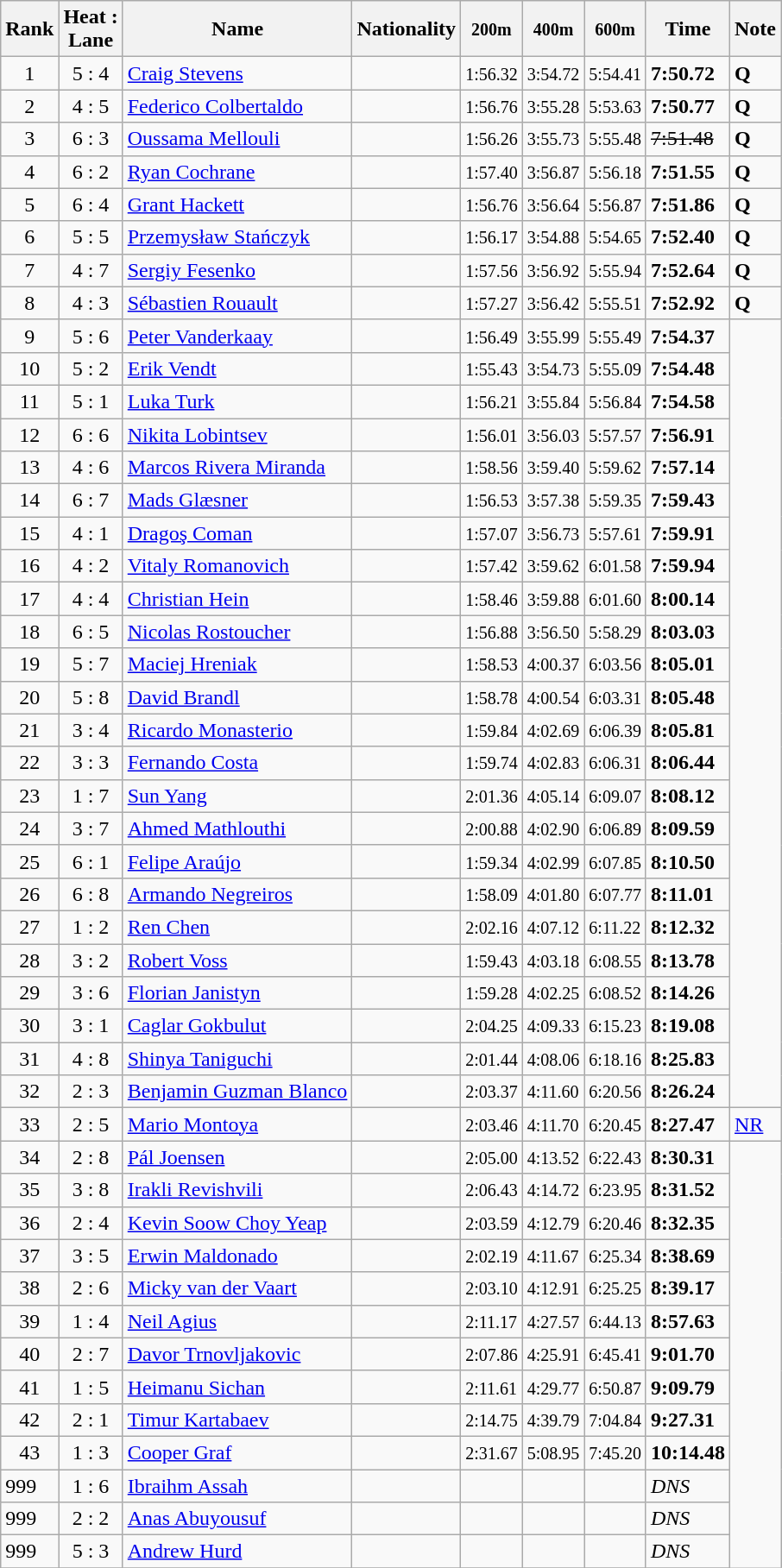<table class="wikitable sortable">
<tr>
<th>Rank</th>
<th>Heat :<br>Lane</th>
<th>Name</th>
<th>Nationality</th>
<th><small>200m</small></th>
<th><small>400m</small></th>
<th><small>600m</small></th>
<th>Time</th>
<th>Note</th>
</tr>
<tr>
<td align="center">1</td>
<td align="center">5 : 4</td>
<td><a href='#'>Craig Stevens</a></td>
<td></td>
<td><small>1:56.32</small></td>
<td><small>3:54.72</small></td>
<td><small>5:54.41</small></td>
<td><strong>7:50.72</strong></td>
<td><strong>Q</strong></td>
</tr>
<tr>
<td align="center">2</td>
<td align="center">4 : 5</td>
<td><a href='#'>Federico Colbertaldo</a></td>
<td></td>
<td><small>1:56.76</small></td>
<td><small>3:55.28</small></td>
<td><small>5:53.63</small></td>
<td><strong>7:50.77</strong></td>
<td><strong>Q</strong></td>
</tr>
<tr>
<td align="center">3</td>
<td align="center">6 : 3</td>
<td><a href='#'>Oussama Mellouli</a></td>
<td></td>
<td><small>1:56.26</small></td>
<td><small>3:55.73</small></td>
<td><small>5:55.48</small></td>
<td><s>7:51.48</s></td>
<td><strong>Q</strong></td>
</tr>
<tr>
<td align="center">4</td>
<td align="center">6 : 2</td>
<td><a href='#'>Ryan Cochrane</a></td>
<td></td>
<td><small>1:57.40</small></td>
<td><small>3:56.87</small></td>
<td><small>5:56.18</small></td>
<td><strong>7:51.55</strong></td>
<td><strong>Q</strong></td>
</tr>
<tr>
<td align="center">5</td>
<td align="center">6 : 4</td>
<td><a href='#'>Grant Hackett</a></td>
<td></td>
<td><small>1:56.76</small></td>
<td><small>3:56.64</small></td>
<td><small>5:56.87</small></td>
<td><strong>7:51.86</strong></td>
<td><strong>Q</strong></td>
</tr>
<tr>
<td align="center">6</td>
<td align="center">5 : 5</td>
<td><a href='#'>Przemysław Stańczyk</a></td>
<td></td>
<td><small>1:56.17</small></td>
<td><small>3:54.88</small></td>
<td><small>5:54.65</small></td>
<td><strong>7:52.40</strong></td>
<td><strong>Q</strong></td>
</tr>
<tr>
<td align="center">7</td>
<td align="center">4 : 7</td>
<td><a href='#'>Sergiy Fesenko</a></td>
<td></td>
<td><small>1:57.56</small></td>
<td><small>3:56.92</small></td>
<td><small>5:55.94</small></td>
<td><strong>7:52.64</strong></td>
<td><strong>Q</strong></td>
</tr>
<tr>
<td align="center">8</td>
<td align="center">4 : 3</td>
<td><a href='#'>Sébastien Rouault</a></td>
<td></td>
<td><small>1:57.27</small></td>
<td><small>3:56.42</small></td>
<td><small>5:55.51</small></td>
<td><strong>7:52.92</strong></td>
<td><strong>Q</strong></td>
</tr>
<tr>
<td align="center">9</td>
<td align="center">5 : 6</td>
<td><a href='#'>Peter Vanderkaay</a></td>
<td></td>
<td><small>1:56.49</small></td>
<td><small>3:55.99</small></td>
<td><small>5:55.49</small></td>
<td><strong>7:54.37</strong></td>
</tr>
<tr>
<td align="center">10</td>
<td align="center">5 : 2</td>
<td><a href='#'>Erik Vendt</a></td>
<td></td>
<td><small>1:55.43</small></td>
<td><small>3:54.73</small></td>
<td><small>5:55.09</small></td>
<td><strong>7:54.48</strong></td>
</tr>
<tr>
<td align="center">11</td>
<td align="center">5 : 1</td>
<td><a href='#'>Luka Turk</a></td>
<td></td>
<td><small>1:56.21</small></td>
<td><small>3:55.84</small></td>
<td><small>5:56.84</small></td>
<td><strong>7:54.58</strong></td>
</tr>
<tr>
<td align="center">12</td>
<td align="center">6 : 6</td>
<td><a href='#'>Nikita Lobintsev</a></td>
<td></td>
<td><small>1:56.01</small></td>
<td><small>3:56.03</small></td>
<td><small>5:57.57</small></td>
<td><strong>7:56.91</strong></td>
</tr>
<tr>
<td align="center">13</td>
<td align="center">4 : 6</td>
<td><a href='#'>Marcos Rivera Miranda</a></td>
<td></td>
<td><small>1:58.56</small></td>
<td><small>3:59.40</small></td>
<td><small>5:59.62</small></td>
<td><strong>7:57.14</strong></td>
</tr>
<tr>
<td align="center">14</td>
<td align="center">6 : 7</td>
<td><a href='#'>Mads Glæsner</a></td>
<td></td>
<td><small>1:56.53</small></td>
<td><small>3:57.38</small></td>
<td><small>5:59.35</small></td>
<td><strong>7:59.43</strong></td>
</tr>
<tr>
<td align="center">15</td>
<td align="center">4 : 1</td>
<td><a href='#'>Dragoş Coman</a></td>
<td></td>
<td><small>1:57.07</small></td>
<td><small>3:56.73</small></td>
<td><small>5:57.61</small></td>
<td><strong>7:59.91</strong></td>
</tr>
<tr>
<td align="center">16</td>
<td align="center">4 : 2</td>
<td><a href='#'>Vitaly Romanovich</a></td>
<td></td>
<td><small>1:57.42</small></td>
<td><small>3:59.62</small></td>
<td><small>6:01.58</small></td>
<td><strong>7:59.94</strong></td>
</tr>
<tr>
<td align="center">17</td>
<td align="center">4 : 4</td>
<td><a href='#'>Christian Hein</a></td>
<td></td>
<td><small>1:58.46</small></td>
<td><small>3:59.88</small></td>
<td><small>6:01.60</small></td>
<td><strong>8:00.14</strong></td>
</tr>
<tr>
<td align="center">18</td>
<td align="center">6 : 5</td>
<td><a href='#'>Nicolas Rostoucher</a></td>
<td></td>
<td><small>1:56.88</small></td>
<td><small>3:56.50</small></td>
<td><small>5:58.29</small></td>
<td><strong>8:03.03</strong></td>
</tr>
<tr>
<td align="center">19</td>
<td align="center">5 : 7</td>
<td><a href='#'>Maciej Hreniak</a></td>
<td></td>
<td><small>1:58.53</small></td>
<td><small>4:00.37</small></td>
<td><small>6:03.56</small></td>
<td><strong>8:05.01</strong></td>
</tr>
<tr>
<td align="center">20</td>
<td align="center">5 : 8</td>
<td><a href='#'>David Brandl</a></td>
<td></td>
<td><small>1:58.78</small></td>
<td><small>4:00.54</small></td>
<td><small>6:03.31</small></td>
<td><strong>8:05.48</strong></td>
</tr>
<tr>
<td align="center">21</td>
<td align="center">3 : 4</td>
<td><a href='#'>Ricardo Monasterio</a></td>
<td></td>
<td><small>1:59.84</small></td>
<td><small>4:02.69</small></td>
<td><small>6:06.39</small></td>
<td><strong>8:05.81</strong></td>
</tr>
<tr>
<td align="center">22</td>
<td align="center">3 : 3</td>
<td><a href='#'>Fernando Costa</a></td>
<td></td>
<td><small>1:59.74</small></td>
<td><small>4:02.83</small></td>
<td><small>6:06.31</small></td>
<td><strong>8:06.44</strong></td>
</tr>
<tr>
<td align="center">23</td>
<td align="center">1 : 7</td>
<td><a href='#'>Sun Yang</a></td>
<td></td>
<td><small>2:01.36</small></td>
<td><small>4:05.14</small></td>
<td><small>6:09.07</small></td>
<td><strong>8:08.12</strong></td>
</tr>
<tr>
<td align="center">24</td>
<td align="center">3 : 7</td>
<td><a href='#'>Ahmed Mathlouthi</a></td>
<td></td>
<td><small>2:00.88</small></td>
<td><small>4:02.90</small></td>
<td><small>6:06.89</small></td>
<td><strong>8:09.59</strong></td>
</tr>
<tr>
<td align="center">25</td>
<td align="center">6 : 1</td>
<td><a href='#'>Felipe Araújo</a></td>
<td></td>
<td><small>1:59.34</small></td>
<td><small>4:02.99</small></td>
<td><small>6:07.85</small></td>
<td><strong>8:10.50</strong></td>
</tr>
<tr>
<td align="center">26</td>
<td align="center">6 : 8</td>
<td><a href='#'>Armando Negreiros</a></td>
<td></td>
<td><small>1:58.09</small></td>
<td><small>4:01.80</small></td>
<td><small>6:07.77</small></td>
<td><strong>8:11.01</strong></td>
</tr>
<tr>
<td align="center">27</td>
<td align="center">1 : 2</td>
<td><a href='#'>Ren Chen</a></td>
<td></td>
<td><small>2:02.16</small></td>
<td><small>4:07.12</small></td>
<td><small>6:11.22</small></td>
<td><strong>8:12.32</strong></td>
</tr>
<tr>
<td align="center">28</td>
<td align="center">3 : 2</td>
<td><a href='#'>Robert Voss</a></td>
<td></td>
<td><small>1:59.43</small></td>
<td><small>4:03.18</small></td>
<td><small>6:08.55</small></td>
<td><strong>8:13.78</strong></td>
</tr>
<tr>
<td align="center">29</td>
<td align="center">3 : 6</td>
<td><a href='#'>Florian Janistyn</a></td>
<td></td>
<td><small>1:59.28</small></td>
<td><small>4:02.25</small></td>
<td><small>6:08.52</small></td>
<td><strong>8:14.26</strong></td>
</tr>
<tr>
<td align="center">30</td>
<td align="center">3 : 1</td>
<td><a href='#'>Caglar Gokbulut</a></td>
<td></td>
<td><small>2:04.25</small></td>
<td><small>4:09.33</small></td>
<td><small>6:15.23</small></td>
<td><strong>8:19.08</strong></td>
</tr>
<tr>
<td align="center">31</td>
<td align="center">4 : 8</td>
<td><a href='#'>Shinya Taniguchi</a></td>
<td></td>
<td><small>2:01.44</small></td>
<td><small>4:08.06</small></td>
<td><small>6:18.16</small></td>
<td><strong>8:25.83</strong></td>
</tr>
<tr>
<td align="center">32</td>
<td align="center">2 : 3</td>
<td><a href='#'>Benjamin Guzman Blanco</a></td>
<td></td>
<td><small>2:03.37</small></td>
<td><small>4:11.60</small></td>
<td><small>6:20.56</small></td>
<td><strong>8:26.24</strong></td>
</tr>
<tr>
<td align="center">33</td>
<td align="center">2 : 5</td>
<td><a href='#'>Mario Montoya</a></td>
<td></td>
<td><small>2:03.46</small></td>
<td><small>4:11.70</small></td>
<td><small>6:20.45</small></td>
<td><strong>8:27.47</strong></td>
<td><a href='#'>NR</a></td>
</tr>
<tr>
<td align="center">34</td>
<td align="center">2 : 8</td>
<td><a href='#'>Pál Joensen</a></td>
<td></td>
<td><small>2:05.00</small></td>
<td><small>4:13.52</small></td>
<td><small>6:22.43</small></td>
<td><strong>8:30.31</strong></td>
</tr>
<tr>
<td align="center">35</td>
<td align="center">3 : 8</td>
<td><a href='#'>Irakli Revishvili</a></td>
<td></td>
<td><small>2:06.43</small></td>
<td><small>4:14.72</small></td>
<td><small>6:23.95</small></td>
<td><strong>8:31.52</strong></td>
</tr>
<tr>
<td align="center">36</td>
<td align="center">2 : 4</td>
<td><a href='#'>Kevin Soow Choy Yeap</a></td>
<td></td>
<td><small>2:03.59</small></td>
<td><small>4:12.79</small></td>
<td><small>6:20.46</small></td>
<td><strong>8:32.35</strong></td>
</tr>
<tr>
<td align="center">37</td>
<td align="center">3 : 5</td>
<td><a href='#'>Erwin Maldonado</a></td>
<td></td>
<td><small>2:02.19</small></td>
<td><small>4:11.67</small></td>
<td><small>6:25.34</small></td>
<td><strong>8:38.69</strong></td>
</tr>
<tr>
<td align="center">38</td>
<td align="center">2 : 6</td>
<td><a href='#'>Micky van der Vaart</a></td>
<td></td>
<td><small>2:03.10</small></td>
<td><small>4:12.91</small></td>
<td><small>6:25.25</small></td>
<td><strong>8:39.17</strong></td>
</tr>
<tr>
<td align="center">39</td>
<td align="center">1 : 4</td>
<td><a href='#'>Neil Agius</a></td>
<td></td>
<td><small>2:11.17</small></td>
<td><small>4:27.57</small></td>
<td><small>6:44.13</small></td>
<td><strong>8:57.63</strong></td>
</tr>
<tr>
<td align="center">40</td>
<td align="center">2 : 7</td>
<td><a href='#'>Davor Trnovljakovic</a></td>
<td></td>
<td><small>2:07.86</small></td>
<td><small>4:25.91</small></td>
<td><small>6:45.41</small></td>
<td><strong>9:01.70</strong></td>
</tr>
<tr>
<td align="center">41</td>
<td align="center">1 : 5</td>
<td><a href='#'>Heimanu Sichan</a></td>
<td></td>
<td><small>2:11.61</small></td>
<td><small>4:29.77</small></td>
<td><small>6:50.87</small></td>
<td><strong>9:09.79</strong></td>
</tr>
<tr>
<td align="center">42</td>
<td align="center">2 : 1</td>
<td><a href='#'>Timur Kartabaev</a></td>
<td></td>
<td><small>2:14.75</small></td>
<td><small>4:39.79</small></td>
<td><small>7:04.84</small></td>
<td><strong>9:27.31</strong></td>
</tr>
<tr>
<td align="center">43</td>
<td align="center">1 : 3</td>
<td><a href='#'>Cooper Graf</a></td>
<td></td>
<td><small>2:31.67</small></td>
<td><small>5:08.95</small></td>
<td><small>7:45.20</small></td>
<td><strong>10:14.48</strong></td>
</tr>
<tr>
<td><span>999</span></td>
<td align="center">1 : 6</td>
<td><a href='#'>Ibraihm Assah</a></td>
<td></td>
<td></td>
<td></td>
<td></td>
<td><em>DNS</em></td>
</tr>
<tr>
<td><span>999</span></td>
<td align="center">2 : 2</td>
<td><a href='#'>Anas Abuyousuf</a></td>
<td></td>
<td></td>
<td></td>
<td></td>
<td><em>DNS</em></td>
</tr>
<tr>
<td><span>999</span></td>
<td align="center">5 : 3</td>
<td><a href='#'>Andrew Hurd</a></td>
<td></td>
<td></td>
<td></td>
<td></td>
<td><em>DNS</em></td>
</tr>
<tr>
</tr>
</table>
